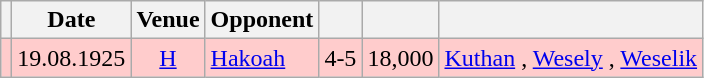<table class="wikitable" Style="text-align: center">
<tr>
<th></th>
<th>Date</th>
<th>Venue</th>
<th>Opponent</th>
<th></th>
<th></th>
<th></th>
</tr>
<tr style="background:#fcc">
<td></td>
<td>19.08.1925</td>
<td><a href='#'>H</a></td>
<td align="left"><a href='#'>Hakoah</a></td>
<td>4-5</td>
<td align="right">18,000</td>
<td align="left"><a href='#'>Kuthan</a> , <a href='#'>Wesely</a>  , <a href='#'>Weselik</a> </td>
</tr>
</table>
